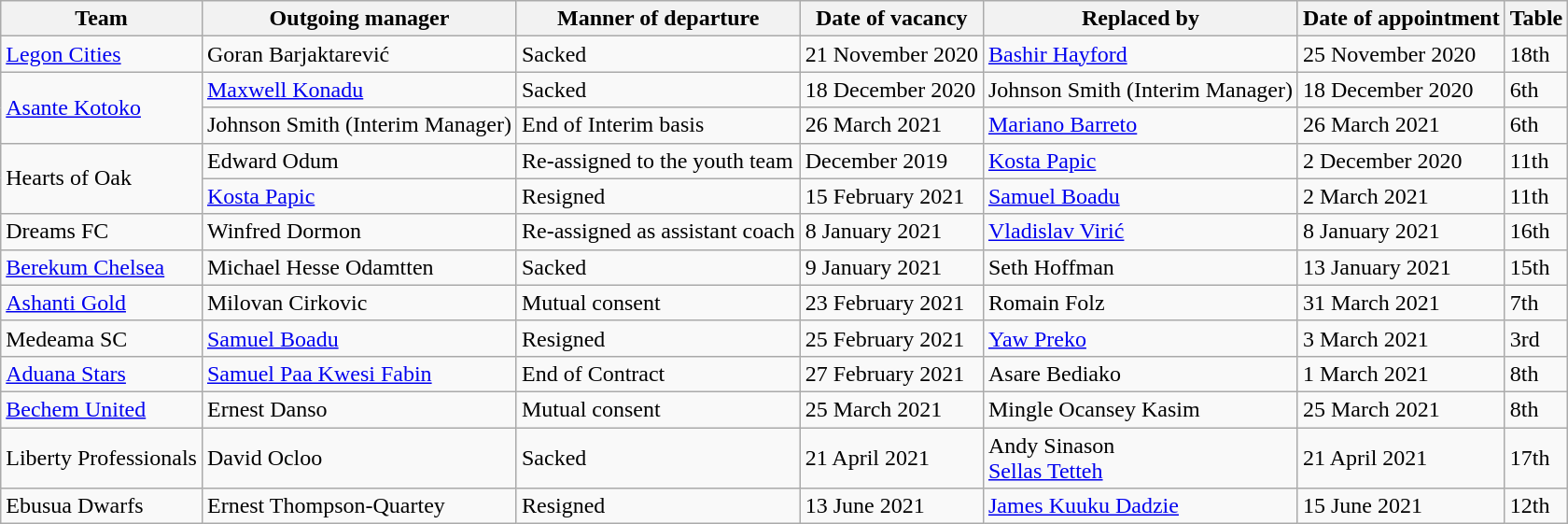<table class="wikitable sortable">
<tr>
<th>Team</th>
<th>Outgoing manager</th>
<th>Manner of departure</th>
<th>Date of vacancy</th>
<th>Replaced by</th>
<th>Date of appointment</th>
<th>Table</th>
</tr>
<tr>
<td><a href='#'>Legon Cities</a></td>
<td>Goran Barjaktarević</td>
<td>Sacked</td>
<td>21 November 2020</td>
<td><a href='#'>Bashir Hayford</a></td>
<td>25 November 2020</td>
<td>18th</td>
</tr>
<tr>
<td rowspan="2"><a href='#'>Asante Kotoko</a></td>
<td><a href='#'>Maxwell Konadu</a></td>
<td>Sacked</td>
<td>18 December 2020</td>
<td>Johnson Smith (Interim Manager)</td>
<td>18 December 2020</td>
<td>6th</td>
</tr>
<tr>
<td>Johnson Smith (Interim Manager)</td>
<td>End of Interim basis</td>
<td>26 March 2021</td>
<td><a href='#'>Mariano Barreto</a></td>
<td>26 March 2021</td>
<td>6th</td>
</tr>
<tr>
<td rowspan="2">Hearts of Oak</td>
<td>Edward Odum</td>
<td>Re-assigned to the youth team</td>
<td>December 2019</td>
<td><a href='#'>Kosta Papic</a></td>
<td>2 December 2020</td>
<td>11th</td>
</tr>
<tr>
<td><a href='#'>Kosta Papic</a></td>
<td>Resigned</td>
<td>15 February 2021</td>
<td><a href='#'>Samuel Boadu</a></td>
<td>2 March 2021</td>
<td>11th</td>
</tr>
<tr>
<td>Dreams FC</td>
<td>Winfred Dormon</td>
<td>Re-assigned as assistant coach</td>
<td>8 January 2021</td>
<td><a href='#'>Vladislav Virić</a></td>
<td>8 January 2021</td>
<td>16th</td>
</tr>
<tr>
<td><a href='#'>Berekum Chelsea</a></td>
<td>Michael Hesse Odamtten</td>
<td>Sacked</td>
<td>9 January 2021</td>
<td>Seth Hoffman</td>
<td>13 January 2021</td>
<td>15th</td>
</tr>
<tr>
<td><a href='#'>Ashanti Gold</a></td>
<td>Milovan Cirkovic</td>
<td>Mutual consent</td>
<td>23 February 2021</td>
<td>Romain Folz</td>
<td>31 March 2021</td>
<td>7th</td>
</tr>
<tr>
<td>Medeama SC</td>
<td><a href='#'>Samuel Boadu</a></td>
<td>Resigned</td>
<td>25 February 2021</td>
<td><a href='#'>Yaw Preko</a></td>
<td>3 March 2021</td>
<td>3rd</td>
</tr>
<tr>
<td><a href='#'>Aduana Stars</a></td>
<td><a href='#'>Samuel Paa Kwesi Fabin</a></td>
<td>End of Contract</td>
<td>27 February 2021</td>
<td>Asare Bediako</td>
<td>1 March 2021</td>
<td>8th</td>
</tr>
<tr>
<td><a href='#'>Bechem United</a></td>
<td>Ernest Danso</td>
<td>Mutual consent</td>
<td>25 March 2021</td>
<td>Mingle Ocansey Kasim</td>
<td>25 March 2021</td>
<td>8th</td>
</tr>
<tr>
<td>Liberty Professionals</td>
<td>David Ocloo</td>
<td>Sacked</td>
<td>21 April 2021</td>
<td>Andy Sinason<br><a href='#'>Sellas Tetteh</a></td>
<td>21 April 2021</td>
<td>17th</td>
</tr>
<tr>
<td>Ebusua Dwarfs</td>
<td>Ernest Thompson-Quartey</td>
<td>Resigned</td>
<td>13 June 2021</td>
<td><a href='#'>James Kuuku Dadzie</a></td>
<td>15 June 2021</td>
<td>12th</td>
</tr>
</table>
